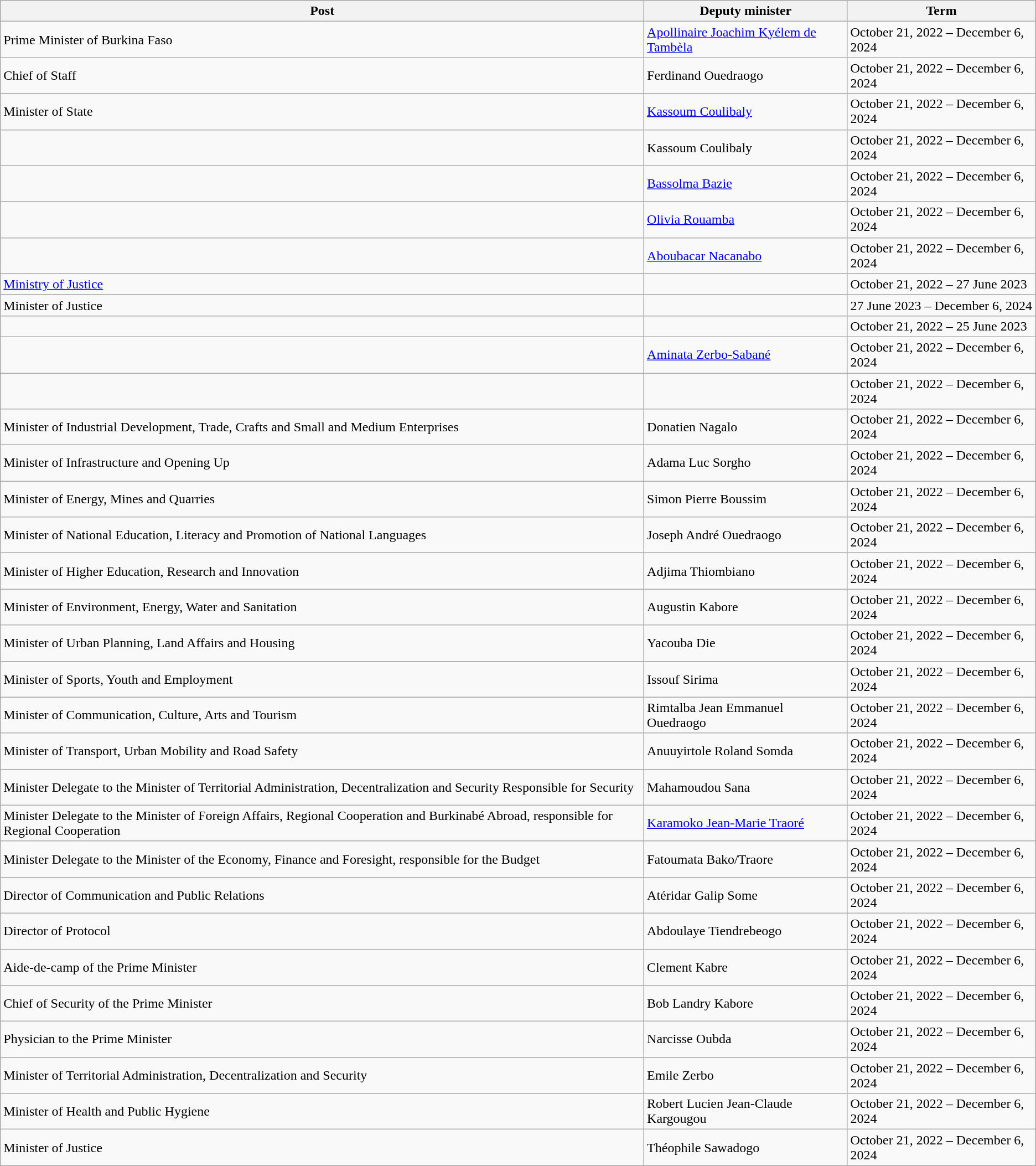<table class="wikitable">
<tr>
<th>Post</th>
<th>Deputy minister</th>
<th>Term</th>
</tr>
<tr>
<td>Prime Minister of Burkina Faso</td>
<td><a href='#'>Apollinaire Joachim Kyélem de Tambèla</a></td>
<td>October 21, 2022 – December 6, 2024</td>
</tr>
<tr>
<td>Chief of Staff</td>
<td>Ferdinand Ouedraogo</td>
<td>October 21, 2022 – December 6, 2024</td>
</tr>
<tr>
<td>Minister of State</td>
<td><a href='#'>Kassoum Coulibaly</a></td>
<td>October 21, 2022 – December 6, 2024</td>
</tr>
<tr>
<td></td>
<td>Kassoum Coulibaly</td>
<td>October 21, 2022 – December 6, 2024</td>
</tr>
<tr>
<td></td>
<td><a href='#'>Bassolma Bazie</a></td>
<td>October 21, 2022 – December 6, 2024</td>
</tr>
<tr>
<td></td>
<td><a href='#'>Olivia Rouamba</a></td>
<td>October 21, 2022 – December 6, 2024</td>
</tr>
<tr>
<td></td>
<td><a href='#'>Aboubacar Nacanabo</a></td>
<td>October 21, 2022 – December 6, 2024</td>
</tr>
<tr>
<td><a href='#'>Ministry of Justice</a></td>
<td></td>
<td>October 21, 2022 – 27 June 2023</td>
</tr>
<tr>
<td>Minister of Justice</td>
<td></td>
<td>27 June 2023 – December 6, 2024</td>
</tr>
<tr>
<td></td>
<td></td>
<td>October 21, 2022 – 25 June 2023</td>
</tr>
<tr>
<td></td>
<td><a href='#'>Aminata Zerbo-Sabané</a></td>
<td>October 21, 2022 – December 6, 2024</td>
</tr>
<tr>
<td></td>
<td></td>
<td>October 21, 2022 – December 6, 2024</td>
</tr>
<tr>
<td>Minister of Industrial Development, Trade, Crafts and Small and Medium Enterprises</td>
<td>Donatien Nagalo</td>
<td>October 21, 2022 – December 6, 2024</td>
</tr>
<tr>
<td>Minister of Infrastructure and Opening Up</td>
<td>Adama Luc Sorgho</td>
<td>October 21, 2022 – December 6, 2024</td>
</tr>
<tr>
<td>Minister of Energy, Mines and Quarries</td>
<td>Simon Pierre Boussim</td>
<td>October 21, 2022 – December 6, 2024</td>
</tr>
<tr>
<td>Minister of National Education, Literacy and Promotion of National Languages</td>
<td>Joseph André Ouedraogo</td>
<td>October 21, 2022 – December 6, 2024</td>
</tr>
<tr>
<td>Minister of Higher Education, Research and Innovation</td>
<td>Adjima Thiombiano</td>
<td>October 21, 2022 – December 6, 2024</td>
</tr>
<tr>
<td>Minister of Environment, Energy, Water and Sanitation</td>
<td>Augustin Kabore</td>
<td>October 21, 2022 – December 6, 2024</td>
</tr>
<tr>
<td>Minister of Urban Planning, Land Affairs and Housing</td>
<td>Yacouba Die</td>
<td>October 21, 2022 – December 6, 2024</td>
</tr>
<tr>
<td>Minister of Sports, Youth and Employment</td>
<td>Issouf Sirima</td>
<td>October 21, 2022 – December 6, 2024</td>
</tr>
<tr>
<td>Minister of Communication, Culture, Arts and Tourism</td>
<td>Rimtalba Jean Emmanuel Ouedraogo</td>
<td>October 21, 2022 – December 6, 2024</td>
</tr>
<tr>
<td>Minister of Transport, Urban Mobility and Road Safety</td>
<td>Anuuyirtole Roland Somda</td>
<td>October 21, 2022 – December 6, 2024</td>
</tr>
<tr>
<td>Minister Delegate to the Minister of Territorial Administration, Decentralization and Security Responsible for Security</td>
<td>Mahamoudou Sana</td>
<td>October 21, 2022 – December 6, 2024</td>
</tr>
<tr>
<td>Minister Delegate to the Minister of Foreign Affairs, Regional Cooperation and Burkinabé Abroad, responsible for Regional Cooperation</td>
<td><a href='#'>Karamoko Jean-Marie Traoré</a></td>
<td>October 21, 2022 – December 6, 2024</td>
</tr>
<tr>
<td>Minister Delegate to the Minister of the Economy, Finance and Foresight, responsible for the Budget</td>
<td>Fatoumata Bako/Traore</td>
<td>October 21, 2022 – December 6, 2024</td>
</tr>
<tr>
<td>Director of Communication and Public Relations</td>
<td>Atéridar Galip Some</td>
<td>October 21, 2022 – December 6, 2024</td>
</tr>
<tr>
<td>Director of Protocol</td>
<td>Abdoulaye Tiendrebeogo</td>
<td>October 21, 2022 – December 6, 2024</td>
</tr>
<tr>
<td>Aide-de-camp of the Prime Minister</td>
<td>Clement Kabre</td>
<td>October 21, 2022 – December 6, 2024</td>
</tr>
<tr>
<td>Chief of Security of the Prime Minister</td>
<td>Bob Landry Kabore</td>
<td>October 21, 2022 – December 6, 2024</td>
</tr>
<tr>
<td>Physician to the Prime Minister</td>
<td>Narcisse Oubda</td>
<td>October 21, 2022 – December 6, 2024</td>
</tr>
<tr>
<td>Minister of Territorial Administration, Decentralization and Security</td>
<td>Emile Zerbo</td>
<td>October 21, 2022 – December 6, 2024</td>
</tr>
<tr>
<td>Minister of Health and Public Hygiene</td>
<td>Robert Lucien Jean-Claude Kargougou</td>
<td>October 21, 2022 – December 6, 2024</td>
</tr>
<tr>
<td>Minister of Justice</td>
<td>Théophile Sawadogo</td>
<td>October 21, 2022 – December 6, 2024</td>
</tr>
</table>
